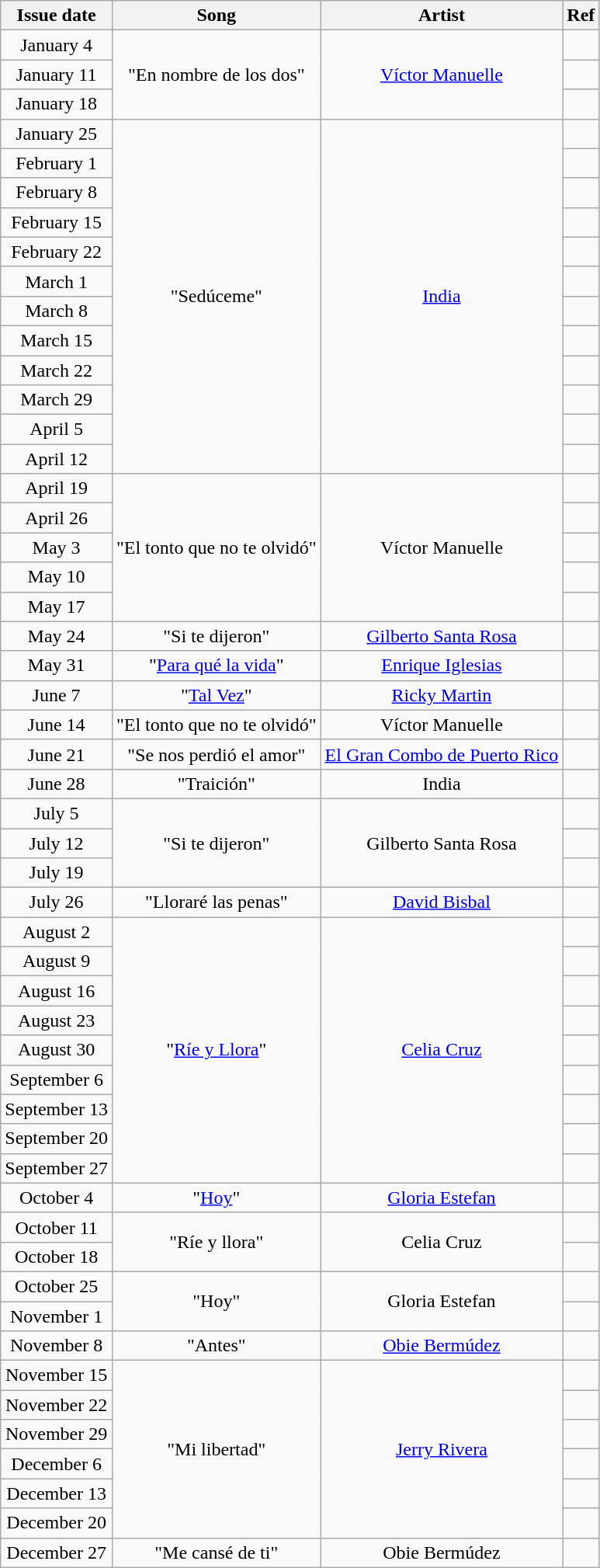<table class="wikitable" style="text-align: center;">
<tr>
<th>Issue date</th>
<th>Song</th>
<th>Artist</th>
<th>Ref</th>
</tr>
<tr>
<td>January 4</td>
<td style="text-align: center;" rowspan="3">"En nombre de los dos"</td>
<td style="text-align: center;" rowspan="3"><a href='#'>Víctor Manuelle</a></td>
<td style="text-align: center;"></td>
</tr>
<tr>
<td>January 11</td>
<td style="text-align: center;"></td>
</tr>
<tr>
<td>January 18</td>
<td style="text-align: center;"></td>
</tr>
<tr>
<td>January 25</td>
<td style="text-align: center;" rowspan="12">"Sedúceme"</td>
<td style="text-align: center;" rowspan="12"><a href='#'>India</a></td>
<td style="text-align: center;"></td>
</tr>
<tr>
<td>February 1</td>
<td style="text-align: center;"></td>
</tr>
<tr>
<td>February 8</td>
<td style="text-align: center;"></td>
</tr>
<tr>
<td>February 15</td>
<td style="text-align: center;"></td>
</tr>
<tr>
<td>February 22</td>
<td style="text-align: center;"></td>
</tr>
<tr>
<td>March 1</td>
<td style="text-align: center;"></td>
</tr>
<tr>
<td>March 8</td>
<td style="text-align: center;"></td>
</tr>
<tr>
<td>March 15</td>
<td style="text-align: center;"></td>
</tr>
<tr>
<td>March 22</td>
<td style="text-align: center;"></td>
</tr>
<tr>
<td>March 29</td>
<td style="text-align: center;"></td>
</tr>
<tr>
<td>April 5</td>
<td style="text-align: center;"></td>
</tr>
<tr>
<td>April 12</td>
<td style="text-align: center;"></td>
</tr>
<tr>
<td>April 19</td>
<td style="text-align: center;" rowspan="5">"El tonto que no te olvidó"</td>
<td style="text-align: center;" rowspan="5">Víctor Manuelle</td>
<td style="text-align: center;"></td>
</tr>
<tr>
<td>April 26</td>
<td style="text-align: center;"></td>
</tr>
<tr>
<td>May 3</td>
<td style="text-align: center;"></td>
</tr>
<tr>
<td>May 10</td>
<td style="text-align: center;"></td>
</tr>
<tr>
<td>May 17</td>
<td style="text-align: center;"></td>
</tr>
<tr>
<td>May 24</td>
<td style="text-align: center;" rowspan="1">"Si te dijeron"</td>
<td style="text-align: center;" rowspan="1"><a href='#'>Gilberto Santa Rosa</a></td>
<td style="text-align: center;"></td>
</tr>
<tr>
<td>May 31</td>
<td style="text-align: center;" rowspan="1">"<a href='#'>Para qué la vida</a>"</td>
<td style="text-align: center;" rowspan="1"><a href='#'>Enrique Iglesias</a></td>
<td style="text-align: center;"></td>
</tr>
<tr>
<td>June 7</td>
<td style="text-align: center;" rowspan="1">"<a href='#'>Tal Vez</a>"</td>
<td style="text-align: center;" rowspan="1"><a href='#'>Ricky Martin</a></td>
<td style="text-align: center;"></td>
</tr>
<tr>
<td>June 14</td>
<td style="text-align: center;" rowspan="1">"El tonto que no te olvidó"</td>
<td style="text-align: center;" rowspan="1">Víctor Manuelle</td>
<td style="text-align: center;"></td>
</tr>
<tr>
<td>June 21</td>
<td style="text-align: center;" rowspan="1">"Se nos perdió el amor"</td>
<td style="text-align: center;" rowspan="1"><a href='#'>El Gran Combo de Puerto Rico</a></td>
<td style="text-align: center;"></td>
</tr>
<tr>
<td>June 28</td>
<td style="text-align: center;" rowspan="1">"Traición"</td>
<td style="text-align: center;" rowspan="1">India</td>
<td style="text-align: center;"></td>
</tr>
<tr>
<td>July 5</td>
<td style="text-align: center;" rowspan="3">"Si te dijeron"</td>
<td style="text-align: center;" rowspan="3">Gilberto Santa Rosa</td>
<td style="text-align: center;"></td>
</tr>
<tr>
<td>July 12</td>
<td style="text-align: center;"></td>
</tr>
<tr>
<td>July 19</td>
<td style="text-align: center;"></td>
</tr>
<tr>
<td>July 26</td>
<td style="text-align: center;" rowspan="1">"Lloraré las penas"</td>
<td style="text-align: center;" rowspan="1"><a href='#'>David Bisbal</a></td>
<td style="text-align: center;"></td>
</tr>
<tr>
<td>August 2</td>
<td style="text-align: center;" rowspan="9">"<a href='#'>Ríe y Llora</a>"</td>
<td style="text-align: center;" rowspan="9"><a href='#'>Celia Cruz</a></td>
<td style="text-align: center;"></td>
</tr>
<tr>
<td>August 9</td>
<td style="text-align: center;"></td>
</tr>
<tr>
<td>August 16</td>
<td style="text-align: center;"></td>
</tr>
<tr>
<td>August 23</td>
<td style="text-align: center;"></td>
</tr>
<tr>
<td>August 30</td>
<td style="text-align: center;"></td>
</tr>
<tr>
<td>September 6</td>
<td style="text-align: center;"></td>
</tr>
<tr>
<td>September 13</td>
<td style="text-align: center;"></td>
</tr>
<tr>
<td>September 20</td>
<td style="text-align: center;"></td>
</tr>
<tr>
<td>September 27</td>
<td style="text-align: center;"></td>
</tr>
<tr>
<td>October 4</td>
<td style="text-align: center;" rowspan="1">"<a href='#'>Hoy</a>"</td>
<td style="text-align: center;" rowspan="1"><a href='#'>Gloria Estefan</a></td>
<td style="text-align: center;"></td>
</tr>
<tr>
<td>October 11</td>
<td style="text-align: center;" rowspan="2">"Ríe y llora"</td>
<td style="text-align: center;" rowspan="2">Celia Cruz</td>
<td style="text-align: center;"></td>
</tr>
<tr>
<td>October 18</td>
<td style="text-align: center;"></td>
</tr>
<tr>
<td>October 25</td>
<td style="text-align: center;" rowspan="2">"Hoy"</td>
<td style="text-align: center;" rowspan="2">Gloria Estefan</td>
<td style="text-align: center;"></td>
</tr>
<tr>
<td>November 1</td>
<td style="text-align: center;"></td>
</tr>
<tr>
<td>November 8</td>
<td style="text-align: center;" rowspan="1">"Antes"</td>
<td style="text-align: center;" rowspan="1"><a href='#'>Obie Bermúdez</a></td>
<td style="text-align: center;"></td>
</tr>
<tr>
<td>November 15</td>
<td style="text-align: center;" rowspan="6">"Mi libertad"</td>
<td style="text-align: center;" rowspan="6"><a href='#'>Jerry Rivera</a></td>
<td style="text-align: center;"></td>
</tr>
<tr>
<td>November 22</td>
<td style="text-align: center;"></td>
</tr>
<tr>
<td>November 29</td>
<td style="text-align: center;"></td>
</tr>
<tr>
<td>December 6</td>
<td style="text-align: center;"></td>
</tr>
<tr>
<td>December 13</td>
<td style="text-align: center;"></td>
</tr>
<tr>
<td>December 20</td>
<td style="text-align: center;"></td>
</tr>
<tr>
<td>December 27</td>
<td style="text-align: center;" rowspan="1">"Me cansé de ti"</td>
<td style="text-align: center;" rowspan="1">Obie Bermúdez</td>
<td style="text-align: center;"></td>
</tr>
</table>
